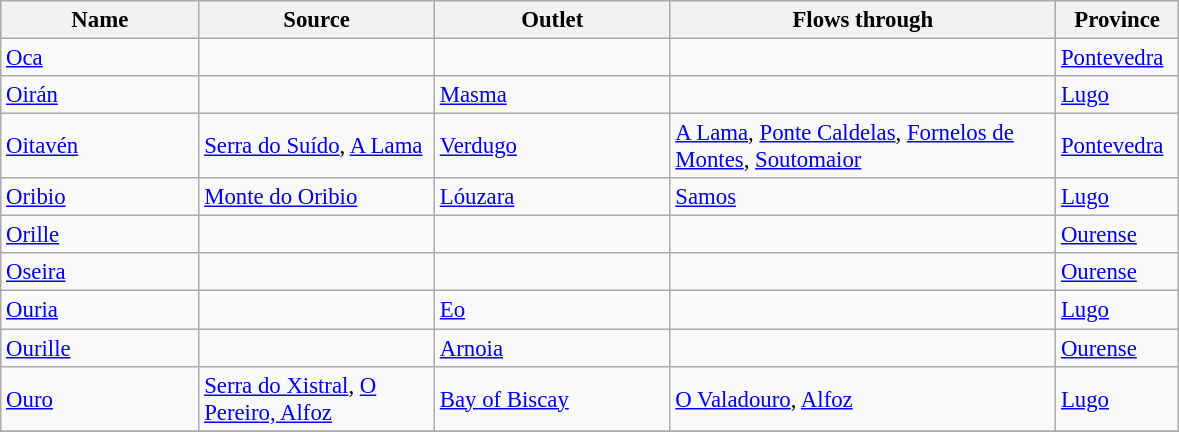<table class="wikitable sortable" style="font-size:95%;">
<tr>
<th width="125">Name</th>
<th width="150">Source</th>
<th width="150">Outlet</th>
<th width="250">Flows through</th>
<th width="75">Province</th>
</tr>
<tr>
<td><a href='#'>Oca</a></td>
<td></td>
<td></td>
<td></td>
<td><a href='#'>Pontevedra</a></td>
</tr>
<tr>
<td><a href='#'>Oirán</a></td>
<td></td>
<td><a href='#'>Masma</a></td>
<td></td>
<td><a href='#'>Lugo</a></td>
</tr>
<tr>
<td><a href='#'>Oitavén</a></td>
<td><a href='#'>Serra do Suído</a>, <a href='#'>A Lama</a></td>
<td><a href='#'>Verdugo</a></td>
<td><a href='#'>A Lama</a>, <a href='#'>Ponte Caldelas</a>, <a href='#'>Fornelos de Montes</a>, <a href='#'>Soutomaior</a></td>
<td><a href='#'>Pontevedra</a></td>
</tr>
<tr>
<td><a href='#'>Oribio</a></td>
<td><a href='#'>Monte do Oribio</a></td>
<td><a href='#'>Lóuzara</a></td>
<td><a href='#'>Samos</a></td>
<td><a href='#'>Lugo</a></td>
</tr>
<tr>
<td><a href='#'>Orille</a></td>
<td></td>
<td></td>
<td></td>
<td><a href='#'>Ourense</a></td>
</tr>
<tr>
<td><a href='#'>Oseira</a></td>
<td></td>
<td></td>
<td></td>
<td><a href='#'>Ourense</a></td>
</tr>
<tr>
<td><a href='#'>Ouria</a></td>
<td></td>
<td><a href='#'>Eo</a></td>
<td></td>
<td><a href='#'>Lugo</a></td>
</tr>
<tr>
<td><a href='#'>Ourille</a></td>
<td></td>
<td><a href='#'>Arnoia</a></td>
<td></td>
<td><a href='#'>Ourense</a></td>
</tr>
<tr>
<td><a href='#'>Ouro</a></td>
<td><a href='#'>Serra do Xistral</a>, <a href='#'>O Pereiro, Alfoz</a></td>
<td><a href='#'>Bay of Biscay</a></td>
<td><a href='#'>O Valadouro</a>, <a href='#'>Alfoz</a></td>
<td><a href='#'>Lugo</a></td>
</tr>
<tr>
</tr>
</table>
